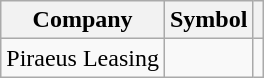<table class="wikitable">
<tr>
<th>Company</th>
<th>Symbol</th>
<th></th>
</tr>
<tr>
<td>Piraeus Leasing</td>
<td></td>
<td></td>
</tr>
</table>
